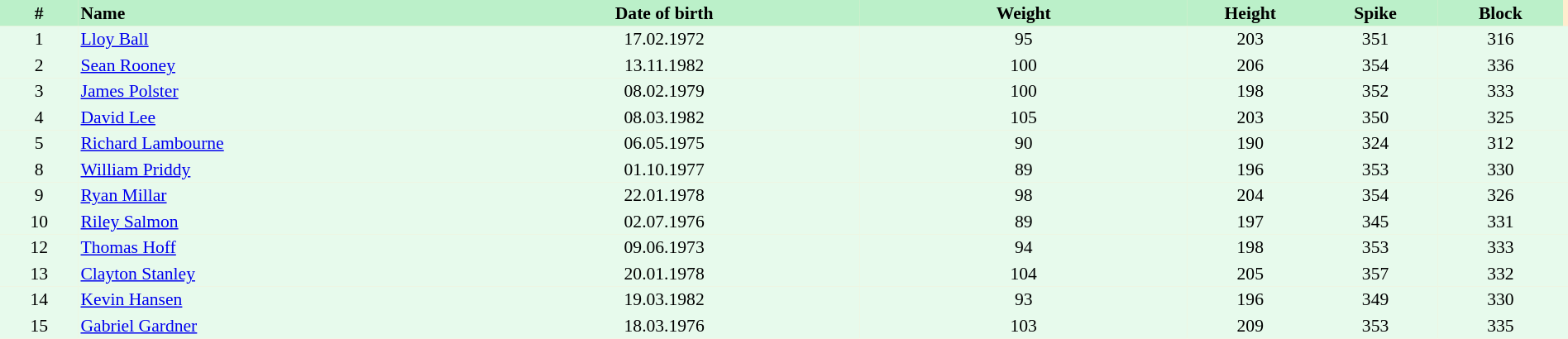<table border=0 cellpadding=2 cellspacing=0  |- bgcolor=#FFECCE style="text-align:center; font-size:90%;" width=100%>
<tr bgcolor=#BBF0C9>
<th width=5%>#</th>
<th width=25% align=left>Name</th>
<th width=25%>Date of birth</th>
<th width=21%>Weight</th>
<th width=8%>Height</th>
<th width=8%>Spike</th>
<th width=8%>Block</th>
</tr>
<tr bgcolor=#E7FAEC>
<td>1</td>
<td align=left><a href='#'>Lloy Ball</a></td>
<td>17.02.1972</td>
<td>95</td>
<td>203</td>
<td>351</td>
<td>316</td>
<td></td>
</tr>
<tr bgcolor=#E7FAEC>
<td>2</td>
<td align=left><a href='#'>Sean Rooney</a></td>
<td>13.11.1982</td>
<td>100</td>
<td>206</td>
<td>354</td>
<td>336</td>
<td></td>
</tr>
<tr bgcolor=#E7FAEC>
<td>3</td>
<td align=left><a href='#'>James Polster</a></td>
<td>08.02.1979</td>
<td>100</td>
<td>198</td>
<td>352</td>
<td>333</td>
<td></td>
</tr>
<tr bgcolor=#E7FAEC>
<td>4</td>
<td align=left><a href='#'>David Lee</a></td>
<td>08.03.1982</td>
<td>105</td>
<td>203</td>
<td>350</td>
<td>325</td>
<td></td>
</tr>
<tr bgcolor=#E7FAEC>
<td>5</td>
<td align=left><a href='#'>Richard Lambourne</a></td>
<td>06.05.1975</td>
<td>90</td>
<td>190</td>
<td>324</td>
<td>312</td>
<td></td>
</tr>
<tr bgcolor=#E7FAEC>
<td>8</td>
<td align=left><a href='#'>William Priddy</a></td>
<td>01.10.1977</td>
<td>89</td>
<td>196</td>
<td>353</td>
<td>330</td>
<td></td>
</tr>
<tr bgcolor=#E7FAEC>
<td>9</td>
<td align=left><a href='#'>Ryan Millar</a></td>
<td>22.01.1978</td>
<td>98</td>
<td>204</td>
<td>354</td>
<td>326</td>
<td></td>
</tr>
<tr bgcolor=#E7FAEC>
<td>10</td>
<td align=left><a href='#'>Riley Salmon</a></td>
<td>02.07.1976</td>
<td>89</td>
<td>197</td>
<td>345</td>
<td>331</td>
<td></td>
</tr>
<tr bgcolor=#E7FAEC>
<td>12</td>
<td align=left><a href='#'>Thomas Hoff</a></td>
<td>09.06.1973</td>
<td>94</td>
<td>198</td>
<td>353</td>
<td>333</td>
<td></td>
</tr>
<tr bgcolor=#E7FAEC>
<td>13</td>
<td align=left><a href='#'>Clayton Stanley</a></td>
<td>20.01.1978</td>
<td>104</td>
<td>205</td>
<td>357</td>
<td>332</td>
<td></td>
</tr>
<tr bgcolor=#E7FAEC>
<td>14</td>
<td align=left><a href='#'>Kevin Hansen</a></td>
<td>19.03.1982</td>
<td>93</td>
<td>196</td>
<td>349</td>
<td>330</td>
<td></td>
</tr>
<tr bgcolor=#E7FAEC>
<td>15</td>
<td align=left><a href='#'>Gabriel Gardner</a></td>
<td>18.03.1976</td>
<td>103</td>
<td>209</td>
<td>353</td>
<td>335</td>
<td></td>
</tr>
</table>
